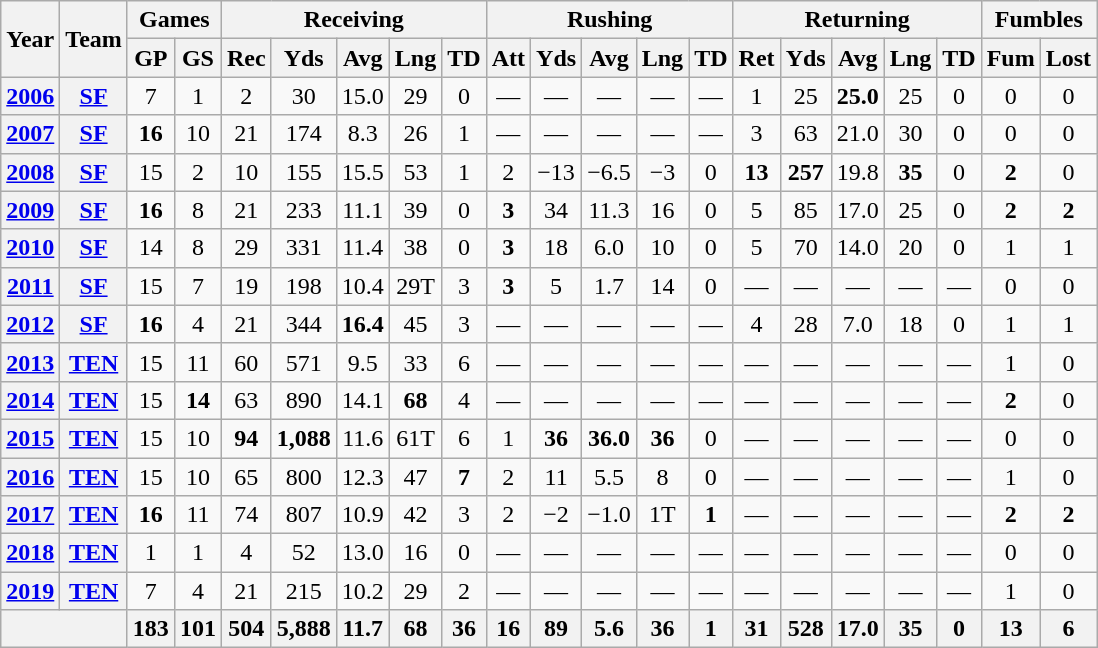<table class="wikitable" style="text-align:center;">
<tr>
<th rowspan="2">Year</th>
<th rowspan="2">Team</th>
<th colspan="2">Games</th>
<th colspan="5">Receiving</th>
<th colspan="5">Rushing</th>
<th colspan="5">Returning</th>
<th colspan="2">Fumbles</th>
</tr>
<tr>
<th>GP</th>
<th>GS</th>
<th>Rec</th>
<th>Yds</th>
<th>Avg</th>
<th>Lng</th>
<th>TD</th>
<th>Att</th>
<th>Yds</th>
<th>Avg</th>
<th>Lng</th>
<th>TD</th>
<th>Ret</th>
<th>Yds</th>
<th>Avg</th>
<th>Lng</th>
<th>TD</th>
<th>Fum</th>
<th>Lost</th>
</tr>
<tr>
<th><a href='#'>2006</a></th>
<th><a href='#'>SF</a></th>
<td>7</td>
<td>1</td>
<td>2</td>
<td>30</td>
<td>15.0</td>
<td>29</td>
<td>0</td>
<td>—</td>
<td>—</td>
<td>—</td>
<td>—</td>
<td>—</td>
<td>1</td>
<td>25</td>
<td><strong>25.0</strong></td>
<td>25</td>
<td>0</td>
<td>0</td>
<td>0</td>
</tr>
<tr>
<th><a href='#'>2007</a></th>
<th><a href='#'>SF</a></th>
<td><strong>16</strong></td>
<td>10</td>
<td>21</td>
<td>174</td>
<td>8.3</td>
<td>26</td>
<td>1</td>
<td>—</td>
<td>—</td>
<td>—</td>
<td>—</td>
<td>—</td>
<td>3</td>
<td>63</td>
<td>21.0</td>
<td>30</td>
<td>0</td>
<td>0</td>
<td>0</td>
</tr>
<tr>
<th><a href='#'>2008</a></th>
<th><a href='#'>SF</a></th>
<td>15</td>
<td>2</td>
<td>10</td>
<td>155</td>
<td>15.5</td>
<td>53</td>
<td>1</td>
<td>2</td>
<td>−13</td>
<td>−6.5</td>
<td>−3</td>
<td>0</td>
<td><strong>13</strong></td>
<td><strong>257</strong></td>
<td>19.8</td>
<td><strong>35</strong></td>
<td>0</td>
<td><strong>2</strong></td>
<td>0</td>
</tr>
<tr>
<th><a href='#'>2009</a></th>
<th><a href='#'>SF</a></th>
<td><strong>16</strong></td>
<td>8</td>
<td>21</td>
<td>233</td>
<td>11.1</td>
<td>39</td>
<td>0</td>
<td><strong>3</strong></td>
<td>34</td>
<td>11.3</td>
<td>16</td>
<td>0</td>
<td>5</td>
<td>85</td>
<td>17.0</td>
<td>25</td>
<td>0</td>
<td><strong>2</strong></td>
<td><strong>2</strong></td>
</tr>
<tr>
<th><a href='#'>2010</a></th>
<th><a href='#'>SF</a></th>
<td>14</td>
<td>8</td>
<td>29</td>
<td>331</td>
<td>11.4</td>
<td>38</td>
<td>0</td>
<td><strong>3</strong></td>
<td>18</td>
<td>6.0</td>
<td>10</td>
<td>0</td>
<td>5</td>
<td>70</td>
<td>14.0</td>
<td>20</td>
<td>0</td>
<td>1</td>
<td>1</td>
</tr>
<tr>
<th><a href='#'>2011</a></th>
<th><a href='#'>SF</a></th>
<td>15</td>
<td>7</td>
<td>19</td>
<td>198</td>
<td>10.4</td>
<td>29T</td>
<td>3</td>
<td><strong>3</strong></td>
<td>5</td>
<td>1.7</td>
<td>14</td>
<td>0</td>
<td>—</td>
<td>—</td>
<td>—</td>
<td>—</td>
<td>—</td>
<td>0</td>
<td>0</td>
</tr>
<tr>
<th><a href='#'>2012</a></th>
<th><a href='#'>SF</a></th>
<td><strong>16</strong></td>
<td>4</td>
<td>21</td>
<td>344</td>
<td><strong>16.4</strong></td>
<td>45</td>
<td>3</td>
<td>—</td>
<td>—</td>
<td>—</td>
<td>—</td>
<td>—</td>
<td>4</td>
<td>28</td>
<td>7.0</td>
<td>18</td>
<td>0</td>
<td>1</td>
<td>1</td>
</tr>
<tr>
<th><a href='#'>2013</a></th>
<th><a href='#'>TEN</a></th>
<td>15</td>
<td>11</td>
<td>60</td>
<td>571</td>
<td>9.5</td>
<td>33</td>
<td>6</td>
<td>—</td>
<td>—</td>
<td>—</td>
<td>—</td>
<td>—</td>
<td>—</td>
<td>—</td>
<td>—</td>
<td>—</td>
<td>—</td>
<td>1</td>
<td>0</td>
</tr>
<tr ">
<th><a href='#'>2014</a></th>
<th><a href='#'>TEN</a></th>
<td>15</td>
<td><strong>14</strong></td>
<td>63</td>
<td>890</td>
<td>14.1</td>
<td><strong>68</strong></td>
<td>4</td>
<td>—</td>
<td>—</td>
<td>—</td>
<td>—</td>
<td>—</td>
<td>—</td>
<td>—</td>
<td>—</td>
<td>—</td>
<td>—</td>
<td><strong>2</strong></td>
<td>0</td>
</tr>
<tr>
<th><a href='#'>2015</a></th>
<th><a href='#'>TEN</a></th>
<td>15</td>
<td>10</td>
<td><strong>94</strong></td>
<td><strong>1,088</strong></td>
<td>11.6</td>
<td>61T</td>
<td>6</td>
<td>1</td>
<td><strong>36</strong></td>
<td><strong>36.0</strong></td>
<td><strong>36</strong></td>
<td>0</td>
<td>—</td>
<td>—</td>
<td>—</td>
<td>—</td>
<td>—</td>
<td>0</td>
<td>0</td>
</tr>
<tr>
<th><a href='#'>2016</a></th>
<th><a href='#'>TEN</a></th>
<td>15</td>
<td>10</td>
<td>65</td>
<td>800</td>
<td>12.3</td>
<td>47</td>
<td><strong>7</strong></td>
<td>2</td>
<td>11</td>
<td>5.5</td>
<td>8</td>
<td>0</td>
<td>—</td>
<td>—</td>
<td>—</td>
<td>—</td>
<td>—</td>
<td>1</td>
<td>0</td>
</tr>
<tr>
<th><a href='#'>2017</a></th>
<th><a href='#'>TEN</a></th>
<td><strong>16</strong></td>
<td>11</td>
<td>74</td>
<td>807</td>
<td>10.9</td>
<td>42</td>
<td>3</td>
<td>2</td>
<td>−2</td>
<td>−1.0</td>
<td>1T</td>
<td><strong>1</strong></td>
<td>—</td>
<td>—</td>
<td>—</td>
<td>—</td>
<td>—</td>
<td><strong>2</strong></td>
<td><strong>2</strong></td>
</tr>
<tr>
<th><a href='#'>2018</a></th>
<th><a href='#'>TEN</a></th>
<td>1</td>
<td>1</td>
<td>4</td>
<td>52</td>
<td>13.0</td>
<td>16</td>
<td>0</td>
<td>—</td>
<td>—</td>
<td>—</td>
<td>—</td>
<td>—</td>
<td>—</td>
<td>—</td>
<td>—</td>
<td>—</td>
<td>—</td>
<td>0</td>
<td>0</td>
</tr>
<tr>
<th><a href='#'>2019</a></th>
<th><a href='#'>TEN</a></th>
<td>7</td>
<td>4</td>
<td>21</td>
<td>215</td>
<td>10.2</td>
<td>29</td>
<td>2</td>
<td>—</td>
<td>—</td>
<td>—</td>
<td>—</td>
<td>—</td>
<td>—</td>
<td>—</td>
<td>—</td>
<td>—</td>
<td>—</td>
<td>1</td>
<td>0</td>
</tr>
<tr>
<th colspan="2"></th>
<th>183</th>
<th>101</th>
<th>504</th>
<th>5,888</th>
<th>11.7</th>
<th>68</th>
<th>36</th>
<th>16</th>
<th>89</th>
<th>5.6</th>
<th>36</th>
<th>1</th>
<th>31</th>
<th>528</th>
<th>17.0</th>
<th>35</th>
<th>0</th>
<th>13</th>
<th>6</th>
</tr>
</table>
